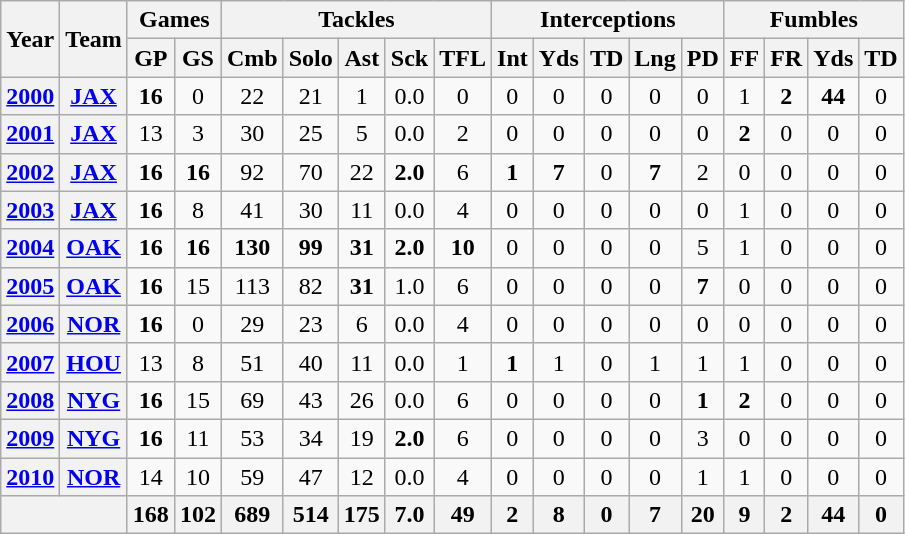<table class="wikitable" style="text-align:center">
<tr>
<th rowspan="2">Year</th>
<th rowspan="2">Team</th>
<th colspan="2">Games</th>
<th colspan="5">Tackles</th>
<th colspan="5">Interceptions</th>
<th colspan="4">Fumbles</th>
</tr>
<tr>
<th>GP</th>
<th>GS</th>
<th>Cmb</th>
<th>Solo</th>
<th>Ast</th>
<th>Sck</th>
<th>TFL</th>
<th>Int</th>
<th>Yds</th>
<th>TD</th>
<th>Lng</th>
<th>PD</th>
<th>FF</th>
<th>FR</th>
<th>Yds</th>
<th>TD</th>
</tr>
<tr>
<th><a href='#'>2000</a></th>
<th><a href='#'>JAX</a></th>
<td><strong>16</strong></td>
<td>0</td>
<td>22</td>
<td>21</td>
<td>1</td>
<td>0.0</td>
<td>0</td>
<td>0</td>
<td>0</td>
<td>0</td>
<td>0</td>
<td>0</td>
<td>1</td>
<td><strong>2</strong></td>
<td><strong>44</strong></td>
<td>0</td>
</tr>
<tr>
<th><a href='#'>2001</a></th>
<th><a href='#'>JAX</a></th>
<td>13</td>
<td>3</td>
<td>30</td>
<td>25</td>
<td>5</td>
<td>0.0</td>
<td>2</td>
<td>0</td>
<td>0</td>
<td>0</td>
<td>0</td>
<td>0</td>
<td><strong>2</strong></td>
<td>0</td>
<td>0</td>
<td>0</td>
</tr>
<tr>
<th><a href='#'>2002</a></th>
<th><a href='#'>JAX</a></th>
<td><strong>16</strong></td>
<td><strong>16</strong></td>
<td>92</td>
<td>70</td>
<td>22</td>
<td><strong>2.0</strong></td>
<td>6</td>
<td><strong>1</strong></td>
<td><strong>7</strong></td>
<td>0</td>
<td><strong>7</strong></td>
<td>2</td>
<td>0</td>
<td>0</td>
<td>0</td>
<td>0</td>
</tr>
<tr>
<th><a href='#'>2003</a></th>
<th><a href='#'>JAX</a></th>
<td><strong>16</strong></td>
<td>8</td>
<td>41</td>
<td>30</td>
<td>11</td>
<td>0.0</td>
<td>4</td>
<td>0</td>
<td>0</td>
<td>0</td>
<td>0</td>
<td>0</td>
<td>1</td>
<td>0</td>
<td>0</td>
<td>0</td>
</tr>
<tr>
<th><a href='#'>2004</a></th>
<th><a href='#'>OAK</a></th>
<td><strong>16</strong></td>
<td><strong>16</strong></td>
<td><strong>130</strong></td>
<td><strong>99</strong></td>
<td><strong>31</strong></td>
<td><strong>2.0</strong></td>
<td><strong>10</strong></td>
<td>0</td>
<td>0</td>
<td>0</td>
<td>0</td>
<td>5</td>
<td>1</td>
<td>0</td>
<td>0</td>
<td>0</td>
</tr>
<tr>
<th><a href='#'>2005</a></th>
<th><a href='#'>OAK</a></th>
<td><strong>16</strong></td>
<td>15</td>
<td>113</td>
<td>82</td>
<td><strong>31</strong></td>
<td>1.0</td>
<td>6</td>
<td>0</td>
<td>0</td>
<td>0</td>
<td>0</td>
<td><strong>7</strong></td>
<td>0</td>
<td>0</td>
<td>0</td>
<td>0</td>
</tr>
<tr>
<th><a href='#'>2006</a></th>
<th><a href='#'>NOR</a></th>
<td><strong>16</strong></td>
<td>0</td>
<td>29</td>
<td>23</td>
<td>6</td>
<td>0.0</td>
<td>4</td>
<td>0</td>
<td>0</td>
<td>0</td>
<td>0</td>
<td>0</td>
<td>0</td>
<td>0</td>
<td>0</td>
<td>0</td>
</tr>
<tr>
<th><a href='#'>2007</a></th>
<th><a href='#'>HOU</a></th>
<td>13</td>
<td>8</td>
<td>51</td>
<td>40</td>
<td>11</td>
<td>0.0</td>
<td>1</td>
<td><strong>1</strong></td>
<td>1</td>
<td>0</td>
<td>1</td>
<td>1</td>
<td>1</td>
<td>0</td>
<td>0</td>
<td>0</td>
</tr>
<tr>
<th><a href='#'>2008</a></th>
<th><a href='#'>NYG</a></th>
<td><strong>16</strong></td>
<td>15</td>
<td>69</td>
<td>43</td>
<td>26</td>
<td>0.0</td>
<td>6</td>
<td>0</td>
<td>0</td>
<td>0</td>
<td>0</td>
<td><strong>1</strong></td>
<td><strong>2</strong></td>
<td>0</td>
<td>0</td>
<td>0</td>
</tr>
<tr>
<th><a href='#'>2009</a></th>
<th><a href='#'>NYG</a></th>
<td><strong>16</strong></td>
<td>11</td>
<td>53</td>
<td>34</td>
<td>19</td>
<td><strong>2.0</strong></td>
<td>6</td>
<td>0</td>
<td>0</td>
<td>0</td>
<td>0</td>
<td>3</td>
<td>0</td>
<td>0</td>
<td>0</td>
<td>0</td>
</tr>
<tr>
<th><a href='#'>2010</a></th>
<th><a href='#'>NOR</a></th>
<td>14</td>
<td>10</td>
<td>59</td>
<td>47</td>
<td>12</td>
<td>0.0</td>
<td>4</td>
<td>0</td>
<td>0</td>
<td>0</td>
<td>0</td>
<td>1</td>
<td>1</td>
<td>0</td>
<td>0</td>
<td>0</td>
</tr>
<tr>
<th colspan="2"></th>
<th>168</th>
<th>102</th>
<th>689</th>
<th>514</th>
<th>175</th>
<th>7.0</th>
<th>49</th>
<th>2</th>
<th>8</th>
<th>0</th>
<th>7</th>
<th>20</th>
<th>9</th>
<th>2</th>
<th>44</th>
<th>0</th>
</tr>
</table>
